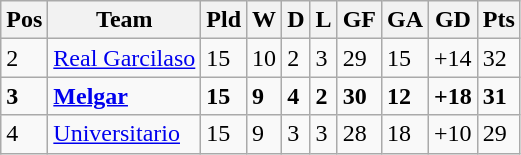<table class="wikitable">
<tr>
<th><abbr>Pos</abbr></th>
<th>Team</th>
<th><abbr>Pld</abbr></th>
<th><abbr>W</abbr></th>
<th><abbr>D</abbr></th>
<th><abbr>L</abbr></th>
<th><abbr>GF</abbr></th>
<th><abbr>GA</abbr></th>
<th><abbr>GD</abbr></th>
<th><abbr>Pts</abbr></th>
</tr>
<tr>
<td>2</td>
<td><a href='#'>Real Garcilaso</a></td>
<td>15</td>
<td>10</td>
<td>2</td>
<td>3</td>
<td>29</td>
<td>15</td>
<td>+14</td>
<td>32</td>
</tr>
<tr>
<td><strong>3</strong></td>
<td><a href='#'><strong>Melgar</strong></a></td>
<td><strong>15</strong></td>
<td><strong>9</strong></td>
<td><strong>4</strong></td>
<td><strong>2</strong></td>
<td><strong>30</strong></td>
<td><strong>12</strong></td>
<td><strong>+18</strong></td>
<td><strong>31</strong></td>
</tr>
<tr>
<td>4</td>
<td><a href='#'>Universitario</a></td>
<td>15</td>
<td>9</td>
<td>3</td>
<td>3</td>
<td>28</td>
<td>18</td>
<td>+10</td>
<td>29</td>
</tr>
</table>
